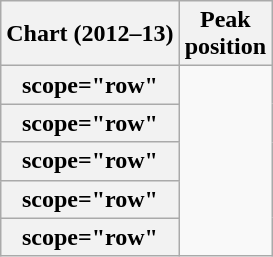<table class="wikitable sortable plainrowheaders" style="text-align:center;">
<tr>
<th scope="col">Chart (2012–13)</th>
<th scope="col">Peak<br>position</th>
</tr>
<tr>
<th>scope="row" </th>
</tr>
<tr>
<th>scope="row" </th>
</tr>
<tr>
<th>scope="row" </th>
</tr>
<tr>
<th>scope="row" </th>
</tr>
<tr>
<th>scope="row" </th>
</tr>
</table>
